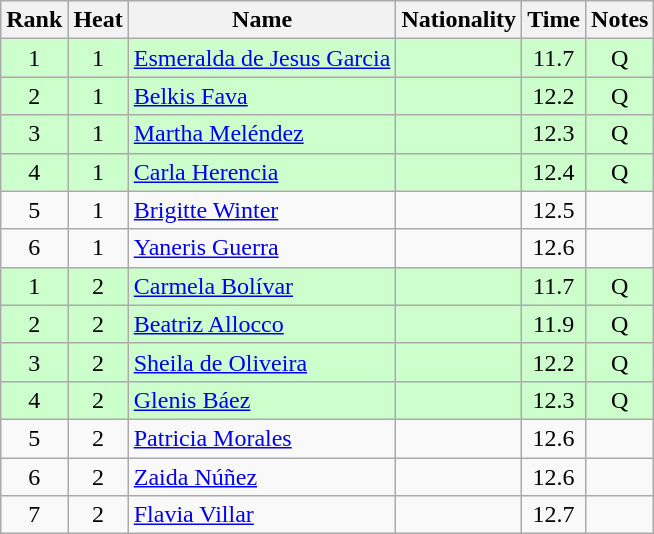<table class="wikitable sortable" style="text-align:center">
<tr>
<th>Rank</th>
<th>Heat</th>
<th>Name</th>
<th>Nationality</th>
<th>Time</th>
<th>Notes</th>
</tr>
<tr bgcolor=ccffcc>
<td>1</td>
<td>1</td>
<td align=left><a href='#'>Esmeralda de Jesus Garcia</a></td>
<td align=left></td>
<td>11.7</td>
<td>Q</td>
</tr>
<tr bgcolor=ccffcc>
<td>2</td>
<td>1</td>
<td align=left><a href='#'>Belkis Fava</a></td>
<td align=left></td>
<td>12.2</td>
<td>Q</td>
</tr>
<tr bgcolor=ccffcc>
<td>3</td>
<td>1</td>
<td align=left><a href='#'>Martha Meléndez</a></td>
<td align=left></td>
<td>12.3</td>
<td>Q</td>
</tr>
<tr bgcolor=ccffcc>
<td>4</td>
<td>1</td>
<td align=left><a href='#'>Carla Herencia</a></td>
<td align=left></td>
<td>12.4</td>
<td>Q</td>
</tr>
<tr>
<td>5</td>
<td>1</td>
<td align=left><a href='#'>Brigitte Winter</a></td>
<td align=left></td>
<td>12.5</td>
<td></td>
</tr>
<tr>
<td>6</td>
<td>1</td>
<td align=left><a href='#'>Yaneris Guerra</a></td>
<td align=left></td>
<td>12.6</td>
<td></td>
</tr>
<tr bgcolor=ccffcc>
<td>1</td>
<td>2</td>
<td align=left><a href='#'>Carmela Bolívar</a></td>
<td align=left></td>
<td>11.7</td>
<td>Q</td>
</tr>
<tr bgcolor=ccffcc>
<td>2</td>
<td>2</td>
<td align=left><a href='#'>Beatriz Allocco</a></td>
<td align=left></td>
<td>11.9</td>
<td>Q</td>
</tr>
<tr bgcolor=ccffcc>
<td>3</td>
<td>2</td>
<td align=left><a href='#'>Sheila de Oliveira</a></td>
<td align=left></td>
<td>12.2</td>
<td>Q</td>
</tr>
<tr bgcolor=ccffcc>
<td>4</td>
<td>2</td>
<td align=left><a href='#'>Glenis Báez</a></td>
<td align=left></td>
<td>12.3</td>
<td>Q</td>
</tr>
<tr>
<td>5</td>
<td>2</td>
<td align=left><a href='#'>Patricia Morales</a></td>
<td align=left></td>
<td>12.6</td>
<td></td>
</tr>
<tr>
<td>6</td>
<td>2</td>
<td align=left><a href='#'>Zaida Núñez</a></td>
<td align=left></td>
<td>12.6</td>
<td></td>
</tr>
<tr>
<td>7</td>
<td>2</td>
<td align=left><a href='#'>Flavia Villar</a></td>
<td align=left></td>
<td>12.7</td>
<td></td>
</tr>
</table>
